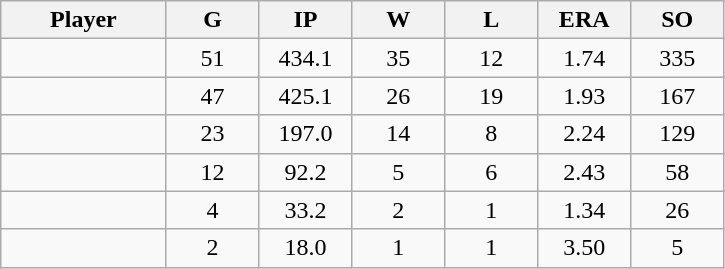<table class="wikitable sortable">
<tr>
<th bgcolor="#DDDDFF" width="16%">Player</th>
<th bgcolor="#DDDDFF" width="9%">G</th>
<th bgcolor="#DDDDFF" width="9%">IP</th>
<th bgcolor="#DDDDFF" width="9%">W</th>
<th bgcolor="#DDDDFF" width="9%">L</th>
<th bgcolor="#DDDDFF" width="9%">ERA</th>
<th bgcolor="#DDDDFF" width="9%">SO</th>
</tr>
<tr align="center">
<td></td>
<td>51</td>
<td>434.1</td>
<td>35</td>
<td>12</td>
<td>1.74</td>
<td>335</td>
</tr>
<tr align="center">
<td></td>
<td>47</td>
<td>425.1</td>
<td>26</td>
<td>19</td>
<td>1.93</td>
<td>167</td>
</tr>
<tr align="center">
<td></td>
<td>23</td>
<td>197.0</td>
<td>14</td>
<td>8</td>
<td>2.24</td>
<td>129</td>
</tr>
<tr align="center">
<td></td>
<td>12</td>
<td>92.2</td>
<td>5</td>
<td>6</td>
<td>2.43</td>
<td>58</td>
</tr>
<tr align="center">
<td></td>
<td>4</td>
<td>33.2</td>
<td>2</td>
<td>1</td>
<td>1.34</td>
<td>26</td>
</tr>
<tr align="center">
<td></td>
<td>2</td>
<td>18.0</td>
<td>1</td>
<td>1</td>
<td>3.50</td>
<td>5</td>
</tr>
</table>
